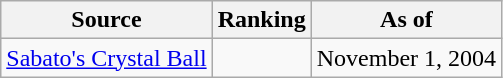<table class="wikitable" style="text-align:center">
<tr>
<th>Source</th>
<th>Ranking</th>
<th>As of</th>
</tr>
<tr>
<td align=left><a href='#'>Sabato's Crystal Ball</a></td>
<td></td>
<td>November 1, 2004</td>
</tr>
</table>
